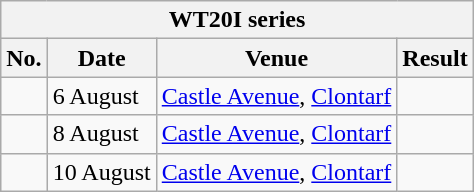<table class="wikitable">
<tr>
<th colspan="4">WT20I series</th>
</tr>
<tr>
<th>No.</th>
<th>Date</th>
<th>Venue</th>
<th>Result</th>
</tr>
<tr>
<td></td>
<td>6 August</td>
<td><a href='#'>Castle Avenue</a>, <a href='#'>Clontarf</a></td>
<td></td>
</tr>
<tr>
<td></td>
<td>8 August</td>
<td><a href='#'>Castle Avenue</a>, <a href='#'>Clontarf</a></td>
<td></td>
</tr>
<tr>
<td></td>
<td>10 August</td>
<td><a href='#'>Castle Avenue</a>, <a href='#'>Clontarf</a></td>
<td></td>
</tr>
</table>
